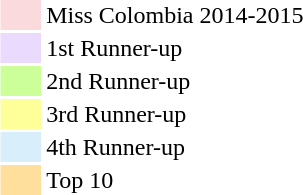<table class="toccolours" style="float:right">
<tr>
<td style="background-color:#FADADD;width:25px;"></td>
<td>Miss Colombia 2014-2015</td>
</tr>
<tr>
<td style="background-color:#eadafd;"></td>
<td>1st Runner-up</td>
</tr>
<tr>
<td style="background-color:#ccff99;"></td>
<td>2nd Runner-up</td>
</tr>
<tr>
<td style="background-color:#ffff99;"></td>
<td>3rd Runner-up</td>
</tr>
<tr>
<td style="background-color:#d9eefb;"></td>
<td>4th Runner-up</td>
</tr>
<tr>
<td style="background-color:#ffdf9b;"></td>
<td>Top 10</td>
</tr>
</table>
